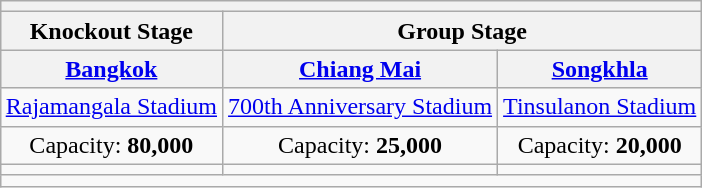<table class="wikitable" style="margin:1em auto; text-align:center">
<tr>
<th colspan="3"></th>
</tr>
<tr>
<th>Knockout Stage</th>
<th colspan=2>Group Stage</th>
</tr>
<tr>
<th><a href='#'>Bangkok</a></th>
<th><a href='#'>Chiang Mai</a></th>
<th><a href='#'>Songkhla</a></th>
</tr>
<tr>
<td><a href='#'>Rajamangala Stadium</a></td>
<td><a href='#'>700th Anniversary Stadium</a></td>
<td><a href='#'>Tinsulanon Stadium</a></td>
</tr>
<tr>
<td>Capacity: <strong>80,000</strong></td>
<td>Capacity: <strong>25,000</strong></td>
<td>Capacity: <strong>20,000</strong></td>
</tr>
<tr>
<td></td>
<td></td>
<td></td>
</tr>
<tr>
<td rowspan=2 colspan=3></td>
</tr>
</table>
